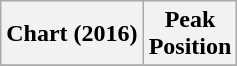<table class="wikitable sortable">
<tr>
<th>Chart (2016)</th>
<th>Peak<br>Position</th>
</tr>
<tr>
</tr>
</table>
